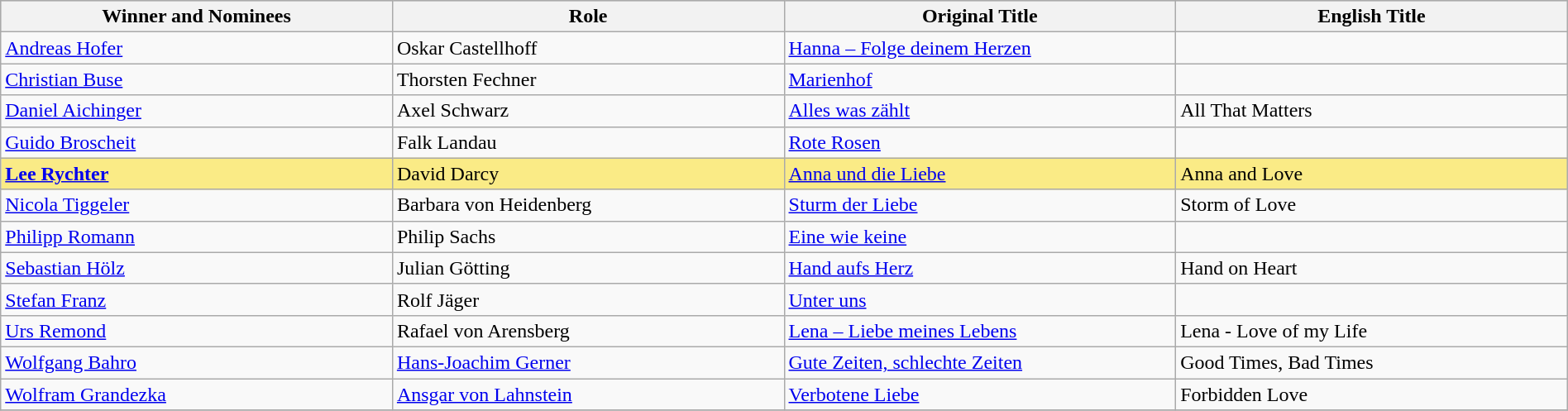<table class="wikitable" width="100%">
<tr bgcolor="#bebebe">
<th width="25%">Winner and Nominees</th>
<th width="25%">Role</th>
<th width="25%">Original Title</th>
<th width="25%">English Title</th>
</tr>
<tr>
<td><a href='#'>Andreas Hofer</a></td>
<td>Oskar Castellhoff</td>
<td><a href='#'>Hanna – Folge deinem Herzen</a></td>
<td></td>
</tr>
<tr>
<td><a href='#'>Christian Buse</a></td>
<td>Thorsten Fechner</td>
<td><a href='#'>Marienhof</a></td>
<td></td>
</tr>
<tr>
<td><a href='#'>Daniel Aichinger</a></td>
<td>Axel Schwarz</td>
<td><a href='#'>Alles was zählt</a></td>
<td>All That Matters</td>
</tr>
<tr>
<td><a href='#'>Guido Broscheit</a></td>
<td>Falk Landau</td>
<td><a href='#'>Rote Rosen</a></td>
<td></td>
</tr>
<tr style="background:#FAEB86">
<td><strong><a href='#'>Lee Rychter</a></strong></td>
<td>David Darcy</td>
<td><a href='#'>Anna und die Liebe</a></td>
<td>Anna and Love</td>
</tr>
<tr>
<td><a href='#'>Nicola Tiggeler</a></td>
<td>Barbara von Heidenberg</td>
<td><a href='#'>Sturm der Liebe</a></td>
<td>Storm of Love</td>
</tr>
<tr>
<td><a href='#'>Philipp Romann</a></td>
<td>Philip Sachs</td>
<td><a href='#'>Eine wie keine</a></td>
<td></td>
</tr>
<tr>
<td><a href='#'>Sebastian Hölz</a></td>
<td>Julian Götting</td>
<td><a href='#'>Hand aufs Herz</a></td>
<td>Hand on Heart</td>
</tr>
<tr>
<td><a href='#'>Stefan Franz</a></td>
<td>Rolf Jäger</td>
<td><a href='#'>Unter uns</a></td>
<td></td>
</tr>
<tr>
<td><a href='#'>Urs Remond</a></td>
<td>Rafael von Arensberg</td>
<td><a href='#'>Lena – Liebe meines Lebens</a></td>
<td>Lena - Love of my Life</td>
</tr>
<tr>
<td><a href='#'>Wolfgang Bahro</a></td>
<td><a href='#'>Hans-Joachim Gerner</a></td>
<td><a href='#'>Gute Zeiten, schlechte Zeiten</a></td>
<td>Good Times, Bad Times</td>
</tr>
<tr>
<td><a href='#'>Wolfram Grandezka</a></td>
<td><a href='#'>Ansgar von Lahnstein</a></td>
<td><a href='#'>Verbotene Liebe</a></td>
<td>Forbidden Love</td>
</tr>
<tr>
</tr>
</table>
